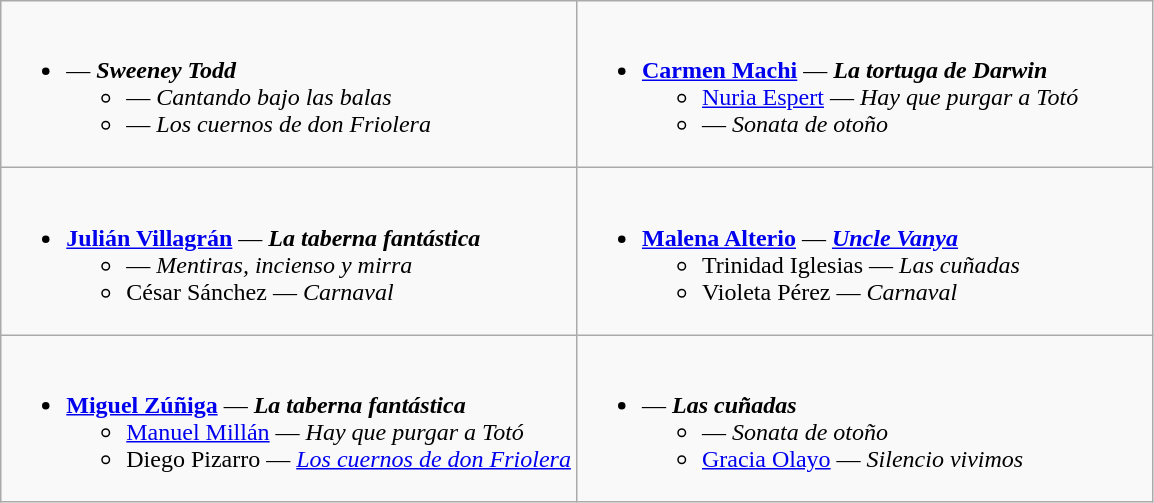<table class=wikitable>
<tr>
<td style="vertical-align:top;" width="50%"><br><ul><li><strong></strong> — <strong><em>Sweeney Todd</em></strong><ul><li> — <em>Cantando bajo las balas</em></li><li> — <em>Los cuernos de don Friolera</em></li></ul></li></ul></td>
<td style="vertical-align:top;" width="50%"><br><ul><li><strong><a href='#'>Carmen Machi</a></strong> — <strong><em>La tortuga de Darwin</em></strong><ul><li><a href='#'>Nuria Espert</a> — <em>Hay que purgar a Totó</em></li><li> — <em>Sonata de otoño</em></li></ul></li></ul></td>
</tr>
<tr>
<td style="vertical-align:top;" width="50%"><br><ul><li><strong><a href='#'>Julián Villagrán</a></strong> — <strong><em>La taberna fantástica</em></strong><ul><li> — <em>Mentiras, incienso y mirra</em></li><li>César Sánchez — <em>Carnaval</em></li></ul></li></ul></td>
<td style="vertical-align:top;" width="50%"><br><ul><li><strong><a href='#'>Malena Alterio</a></strong> — <strong><em><a href='#'>Uncle Vanya</a></em></strong><ul><li>Trinidad Iglesias — <em>Las cuñadas</em></li><li>Violeta Pérez — <em>Carnaval</em></li></ul></li></ul></td>
</tr>
<tr>
<td style="vertical-align:top;" width="50%"><br><ul><li><strong><a href='#'>Miguel Zúñiga</a></strong> — <strong><em>La taberna fantástica</em></strong><ul><li><a href='#'>Manuel Millán</a> — <em>Hay que purgar a Totó</em></li><li>Diego Pizarro — <em><a href='#'>Los cuernos de don Friolera</a></em></li></ul></li></ul></td>
<td style="vertical-align:top;" width="50%"><br><ul><li><strong></strong> — <strong><em>Las cuñadas</em></strong><ul><li> — <em>Sonata de otoño</em></li><li><a href='#'>Gracia Olayo</a> — <em>Silencio vivimos</em></li></ul></li></ul></td>
</tr>
</table>
